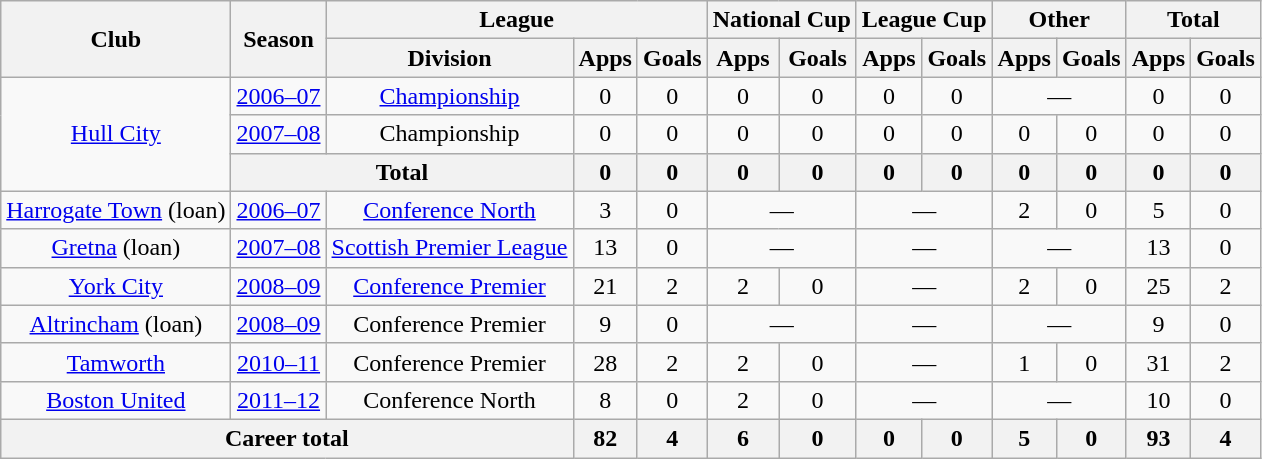<table class=wikitable style="text-align: center;">
<tr>
<th rowspan=2>Club</th>
<th rowspan=2>Season</th>
<th colspan=3>League</th>
<th colspan=2>National Cup</th>
<th colspan=2>League Cup</th>
<th colspan=2>Other</th>
<th colspan=2>Total</th>
</tr>
<tr>
<th>Division</th>
<th>Apps</th>
<th>Goals</th>
<th>Apps</th>
<th>Goals</th>
<th>Apps</th>
<th>Goals</th>
<th>Apps</th>
<th>Goals</th>
<th>Apps</th>
<th>Goals</th>
</tr>
<tr>
<td rowspan=3><a href='#'>Hull City</a></td>
<td><a href='#'>2006–07</a></td>
<td><a href='#'>Championship</a></td>
<td>0</td>
<td>0</td>
<td>0</td>
<td>0</td>
<td>0</td>
<td>0</td>
<td colspan=2>—</td>
<td>0</td>
<td>0</td>
</tr>
<tr>
<td><a href='#'>2007–08</a></td>
<td>Championship</td>
<td>0</td>
<td>0</td>
<td>0</td>
<td>0</td>
<td>0</td>
<td>0</td>
<td>0</td>
<td>0</td>
<td>0</td>
<td>0</td>
</tr>
<tr>
<th colspan=2>Total</th>
<th>0</th>
<th>0</th>
<th>0</th>
<th>0</th>
<th>0</th>
<th>0</th>
<th>0</th>
<th>0</th>
<th>0</th>
<th>0</th>
</tr>
<tr>
<td><a href='#'>Harrogate Town</a> (loan)</td>
<td><a href='#'>2006–07</a></td>
<td><a href='#'>Conference North</a></td>
<td>3</td>
<td>0</td>
<td colspan=2>—</td>
<td colspan=2>—</td>
<td>2</td>
<td>0</td>
<td>5</td>
<td>0</td>
</tr>
<tr>
<td><a href='#'>Gretna</a> (loan)</td>
<td><a href='#'>2007–08</a></td>
<td><a href='#'>Scottish Premier League</a></td>
<td>13</td>
<td>0</td>
<td colspan=2>—</td>
<td colspan=2>—</td>
<td colspan=2>—</td>
<td>13</td>
<td>0</td>
</tr>
<tr>
<td><a href='#'>York City</a></td>
<td><a href='#'>2008–09</a></td>
<td><a href='#'>Conference Premier</a></td>
<td>21</td>
<td>2</td>
<td>2</td>
<td>0</td>
<td colspan=2>—</td>
<td>2</td>
<td>0</td>
<td>25</td>
<td>2</td>
</tr>
<tr>
<td><a href='#'>Altrincham</a> (loan)</td>
<td><a href='#'>2008–09</a></td>
<td>Conference Premier</td>
<td>9</td>
<td>0</td>
<td colspan=2>—</td>
<td colspan=2>—</td>
<td colspan=2>—</td>
<td>9</td>
<td>0</td>
</tr>
<tr>
<td><a href='#'>Tamworth</a></td>
<td><a href='#'>2010–11</a></td>
<td>Conference Premier</td>
<td>28</td>
<td>2</td>
<td>2</td>
<td>0</td>
<td colspan=2>—</td>
<td>1</td>
<td>0</td>
<td>31</td>
<td>2</td>
</tr>
<tr>
<td><a href='#'>Boston United</a></td>
<td><a href='#'>2011–12</a></td>
<td>Conference North</td>
<td>8</td>
<td>0</td>
<td>2</td>
<td>0</td>
<td colspan=2>—</td>
<td colspan=2>—</td>
<td>10</td>
<td>0</td>
</tr>
<tr>
<th colspan=3>Career total</th>
<th>82</th>
<th>4</th>
<th>6</th>
<th>0</th>
<th>0</th>
<th>0</th>
<th>5</th>
<th>0</th>
<th>93</th>
<th>4</th>
</tr>
</table>
